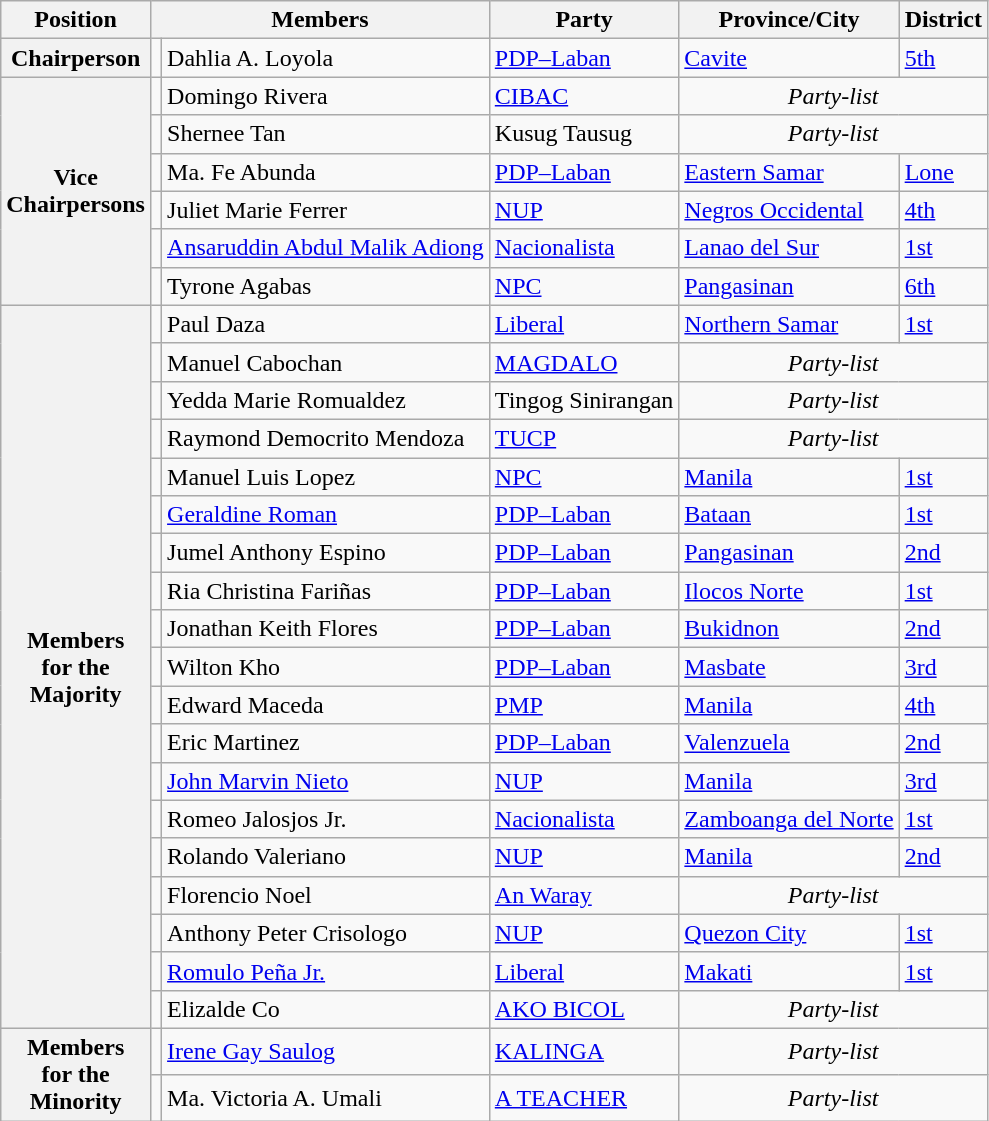<table class="wikitable" style="font-size: 100%;">
<tr>
<th>Position</th>
<th colspan="2">Members</th>
<th>Party</th>
<th>Province/City</th>
<th>District</th>
</tr>
<tr>
<th>Chairperson</th>
<td></td>
<td>Dahlia A. Loyola</td>
<td><a href='#'>PDP–Laban</a></td>
<td><a href='#'>Cavite</a></td>
<td><a href='#'>5th</a></td>
</tr>
<tr>
<th rowspan="6">Vice<br>Chairpersons</th>
<td></td>
<td>Domingo Rivera</td>
<td><a href='#'>CIBAC</a></td>
<td align="center" colspan="2"><em>Party-list</em></td>
</tr>
<tr>
<td></td>
<td>Shernee Tan</td>
<td>Kusug Tausug</td>
<td align="center" colspan="2"><em>Party-list</em></td>
</tr>
<tr>
<td></td>
<td>Ma. Fe Abunda</td>
<td><a href='#'>PDP–Laban</a></td>
<td><a href='#'>Eastern Samar</a></td>
<td><a href='#'>Lone</a></td>
</tr>
<tr>
<td></td>
<td>Juliet Marie Ferrer</td>
<td><a href='#'>NUP</a></td>
<td><a href='#'>Negros Occidental</a></td>
<td><a href='#'>4th</a></td>
</tr>
<tr>
<td></td>
<td><a href='#'>Ansaruddin Abdul Malik Adiong</a></td>
<td><a href='#'>Nacionalista</a></td>
<td><a href='#'>Lanao del Sur</a></td>
<td><a href='#'>1st</a></td>
</tr>
<tr>
<td></td>
<td>Tyrone Agabas</td>
<td><a href='#'>NPC</a></td>
<td><a href='#'>Pangasinan</a></td>
<td><a href='#'>6th</a></td>
</tr>
<tr>
<th rowspan="19">Members<br>for the<br>Majority</th>
<td></td>
<td>Paul Daza</td>
<td><a href='#'>Liberal</a></td>
<td><a href='#'>Northern Samar</a></td>
<td><a href='#'>1st</a></td>
</tr>
<tr>
<td></td>
<td>Manuel Cabochan</td>
<td><a href='#'>MAGDALO</a></td>
<td align="center" colspan="2"><em>Party-list</em></td>
</tr>
<tr>
<td></td>
<td>Yedda Marie Romualdez</td>
<td>Tingog Sinirangan</td>
<td align="center" colspan="2"><em>Party-list</em></td>
</tr>
<tr>
<td></td>
<td>Raymond Democrito Mendoza</td>
<td><a href='#'>TUCP</a></td>
<td align="center" colspan="2"><em>Party-list</em></td>
</tr>
<tr>
<td></td>
<td>Manuel Luis Lopez</td>
<td><a href='#'>NPC</a></td>
<td><a href='#'>Manila</a></td>
<td><a href='#'>1st</a></td>
</tr>
<tr>
<td></td>
<td><a href='#'>Geraldine Roman</a></td>
<td><a href='#'>PDP–Laban</a></td>
<td><a href='#'>Bataan</a></td>
<td><a href='#'>1st</a></td>
</tr>
<tr>
<td></td>
<td>Jumel Anthony Espino</td>
<td><a href='#'>PDP–Laban</a></td>
<td><a href='#'>Pangasinan</a></td>
<td><a href='#'>2nd</a></td>
</tr>
<tr>
<td></td>
<td>Ria Christina Fariñas</td>
<td><a href='#'>PDP–Laban</a></td>
<td><a href='#'>Ilocos Norte</a></td>
<td><a href='#'>1st</a></td>
</tr>
<tr>
<td></td>
<td>Jonathan Keith Flores</td>
<td><a href='#'>PDP–Laban</a></td>
<td><a href='#'>Bukidnon</a></td>
<td><a href='#'>2nd</a></td>
</tr>
<tr>
<td></td>
<td>Wilton Kho</td>
<td><a href='#'>PDP–Laban</a></td>
<td><a href='#'>Masbate</a></td>
<td><a href='#'>3rd</a></td>
</tr>
<tr>
<td></td>
<td>Edward Maceda</td>
<td><a href='#'>PMP</a></td>
<td><a href='#'>Manila</a></td>
<td><a href='#'>4th</a></td>
</tr>
<tr>
<td></td>
<td>Eric Martinez</td>
<td><a href='#'>PDP–Laban</a></td>
<td><a href='#'>Valenzuela</a></td>
<td><a href='#'>2nd</a></td>
</tr>
<tr>
<td></td>
<td><a href='#'>John Marvin Nieto</a></td>
<td><a href='#'>NUP</a></td>
<td><a href='#'>Manila</a></td>
<td><a href='#'>3rd</a></td>
</tr>
<tr>
<td></td>
<td>Romeo Jalosjos Jr.</td>
<td><a href='#'>Nacionalista</a></td>
<td><a href='#'>Zamboanga del Norte</a></td>
<td><a href='#'>1st</a></td>
</tr>
<tr>
<td></td>
<td>Rolando Valeriano</td>
<td><a href='#'>NUP</a></td>
<td><a href='#'>Manila</a></td>
<td><a href='#'>2nd</a></td>
</tr>
<tr>
<td></td>
<td>Florencio Noel</td>
<td><a href='#'>An Waray</a></td>
<td align="center" colspan="2"><em>Party-list</em></td>
</tr>
<tr>
<td></td>
<td>Anthony Peter Crisologo</td>
<td><a href='#'>NUP</a></td>
<td><a href='#'>Quezon City</a></td>
<td><a href='#'>1st</a></td>
</tr>
<tr>
<td></td>
<td><a href='#'>Romulo Peña Jr.</a></td>
<td><a href='#'>Liberal</a></td>
<td><a href='#'>Makati</a></td>
<td><a href='#'>1st</a></td>
</tr>
<tr>
<td></td>
<td>Elizalde Co</td>
<td><a href='#'>AKO BICOL</a></td>
<td align="center" colspan="2"><em>Party-list</em></td>
</tr>
<tr>
<th rowspan="2">Members<br>for the<br>Minority</th>
<td></td>
<td><a href='#'>Irene Gay Saulog</a></td>
<td><a href='#'>KALINGA</a></td>
<td align="center" colspan="2"><em>Party-list</em></td>
</tr>
<tr>
<td></td>
<td>Ma. Victoria A. Umali</td>
<td><a href='#'>A TEACHER</a></td>
<td align="center" colspan="2"><em>Party-list</em></td>
</tr>
</table>
